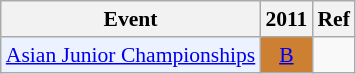<table class="wikitable" style="font-size: 90%; text-align:center">
<tr>
<th>Event</th>
<th>2011</th>
<th>Ref</th>
</tr>
<tr>
<td bgcolor="#ECF2FF"; align="left"><a href='#'>Asian Junior Championships</a></td>
<td bgcolor=CD7F32><a href='#'>B</a></td>
<td></td>
</tr>
</table>
